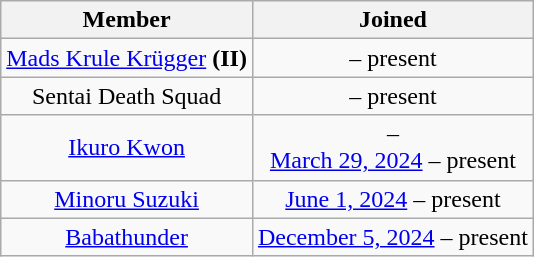<table class="wikitable sortable" style="text-align:center;">
<tr>
<th>Member</th>
<th>Joined</th>
</tr>
<tr>
<td><a href='#'>Mads Krule Krügger</a> <strong>(II)</strong></td>
<td> – present</td>
</tr>
<tr>
<td>Sentai Death Squad</td>
<td> – present</td>
</tr>
<tr>
<td><a href='#'>Ikuro Kwon</a></td>
<td> – <br><a href='#'>March 29, 2024</a> – present</td>
</tr>
<tr>
<td><a href='#'>Minoru Suzuki</a></td>
<td><a href='#'>June 1, 2024</a> – present</td>
</tr>
<tr>
<td><a href='#'>Babathunder</a></td>
<td><a href='#'>December 5, 2024</a> – present</td>
</tr>
</table>
